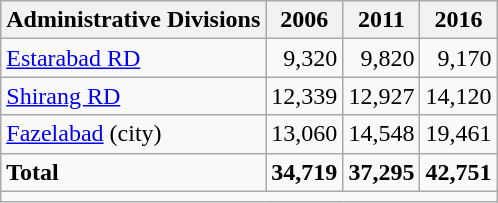<table class="wikitable">
<tr>
<th>Administrative Divisions</th>
<th>2006</th>
<th>2011</th>
<th>2016</th>
</tr>
<tr>
<td><a href='#'>Estarabad RD</a></td>
<td style="text-align: right;">9,320</td>
<td style="text-align: right;">9,820</td>
<td style="text-align: right;">9,170</td>
</tr>
<tr>
<td><a href='#'>Shirang RD</a></td>
<td style="text-align: right;">12,339</td>
<td style="text-align: right;">12,927</td>
<td style="text-align: right;">14,120</td>
</tr>
<tr>
<td><a href='#'>Fazelabad</a> (city)</td>
<td style="text-align: right;">13,060</td>
<td style="text-align: right;">14,548</td>
<td style="text-align: right;">19,461</td>
</tr>
<tr>
<td><strong>Total</strong></td>
<td style="text-align: right;"><strong>34,719</strong></td>
<td style="text-align: right;"><strong>37,295</strong></td>
<td style="text-align: right;"><strong>42,751</strong></td>
</tr>
<tr>
<td colspan=4></td>
</tr>
</table>
